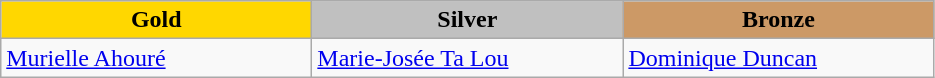<table class="wikitable" style="text-align:left">
<tr align="center">
<td width=200 bgcolor=gold><strong>Gold</strong></td>
<td width=200 bgcolor=silver><strong>Silver</strong></td>
<td width=200 bgcolor=CC9966><strong>Bronze</strong></td>
</tr>
<tr>
<td><a href='#'>Murielle Ahouré</a><br><em></em></td>
<td><a href='#'>Marie-Josée Ta Lou</a><br><em></em></td>
<td><a href='#'>Dominique Duncan</a><br><em></em></td>
</tr>
</table>
